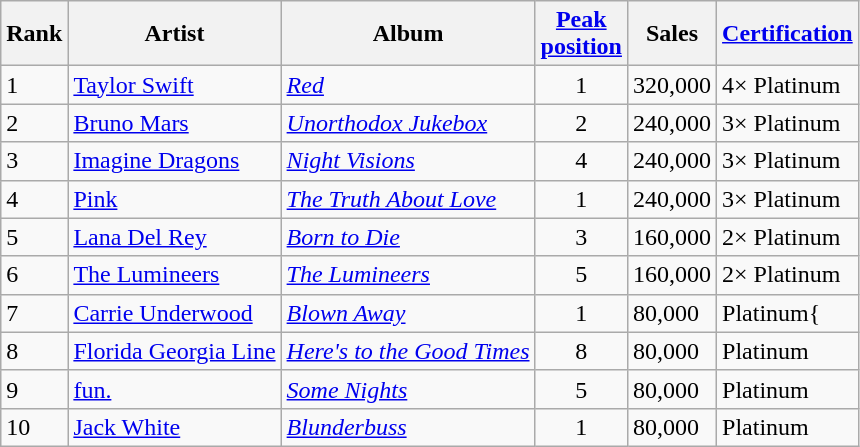<table class="wikitable sortable">
<tr>
<th>Rank</th>
<th>Artist</th>
<th>Album</th>
<th><a href='#'>Peak<br>position</a></th>
<th>Sales</th>
<th><a href='#'>Certification</a></th>
</tr>
<tr>
<td>1</td>
<td><a href='#'>Taylor Swift</a></td>
<td><em><a href='#'>Red</a></em></td>
<td style="text-align:center;">1</td>
<td>320,000</td>
<td>4× Platinum</td>
</tr>
<tr>
<td>2</td>
<td><a href='#'>Bruno Mars</a></td>
<td><em><a href='#'>Unorthodox Jukebox</a></em></td>
<td style="text-align:center;">2</td>
<td>240,000</td>
<td>3× Platinum</td>
</tr>
<tr>
<td>3</td>
<td><a href='#'>Imagine Dragons</a></td>
<td><em><a href='#'>Night Visions</a></em></td>
<td style="text-align:center;">4</td>
<td>240,000</td>
<td>3× Platinum</td>
</tr>
<tr>
<td>4</td>
<td><a href='#'>Pink</a></td>
<td><em><a href='#'>The Truth About Love</a></em></td>
<td style="text-align:center;">1</td>
<td>240,000</td>
<td>3× Platinum</td>
</tr>
<tr>
<td>5</td>
<td><a href='#'>Lana Del Rey</a></td>
<td><em><a href='#'>Born to Die</a></em></td>
<td style="text-align:center;">3</td>
<td>160,000</td>
<td>2× Platinum</td>
</tr>
<tr>
<td>6</td>
<td><a href='#'>The Lumineers</a></td>
<td><em><a href='#'>The Lumineers</a></em></td>
<td style="text-align:center;">5</td>
<td>160,000</td>
<td>2× Platinum</td>
</tr>
<tr>
<td>7</td>
<td><a href='#'>Carrie Underwood</a></td>
<td><em><a href='#'>Blown Away</a></em></td>
<td style="text-align:center;">1</td>
<td>80,000</td>
<td>Platinum{</td>
</tr>
<tr>
<td>8</td>
<td><a href='#'>Florida Georgia Line</a></td>
<td><em><a href='#'>Here's to the Good Times</a></em></td>
<td style="text-align:center;">8</td>
<td>80,000</td>
<td>Platinum</td>
</tr>
<tr>
<td>9</td>
<td><a href='#'>fun.</a></td>
<td><em><a href='#'>Some Nights</a></em></td>
<td style="text-align:center;">5</td>
<td>80,000</td>
<td>Platinum</td>
</tr>
<tr>
<td>10</td>
<td><a href='#'>Jack White</a></td>
<td><em><a href='#'>Blunderbuss</a></em></td>
<td style="text-align:center;">1</td>
<td>80,000</td>
<td>Platinum</td>
</tr>
</table>
